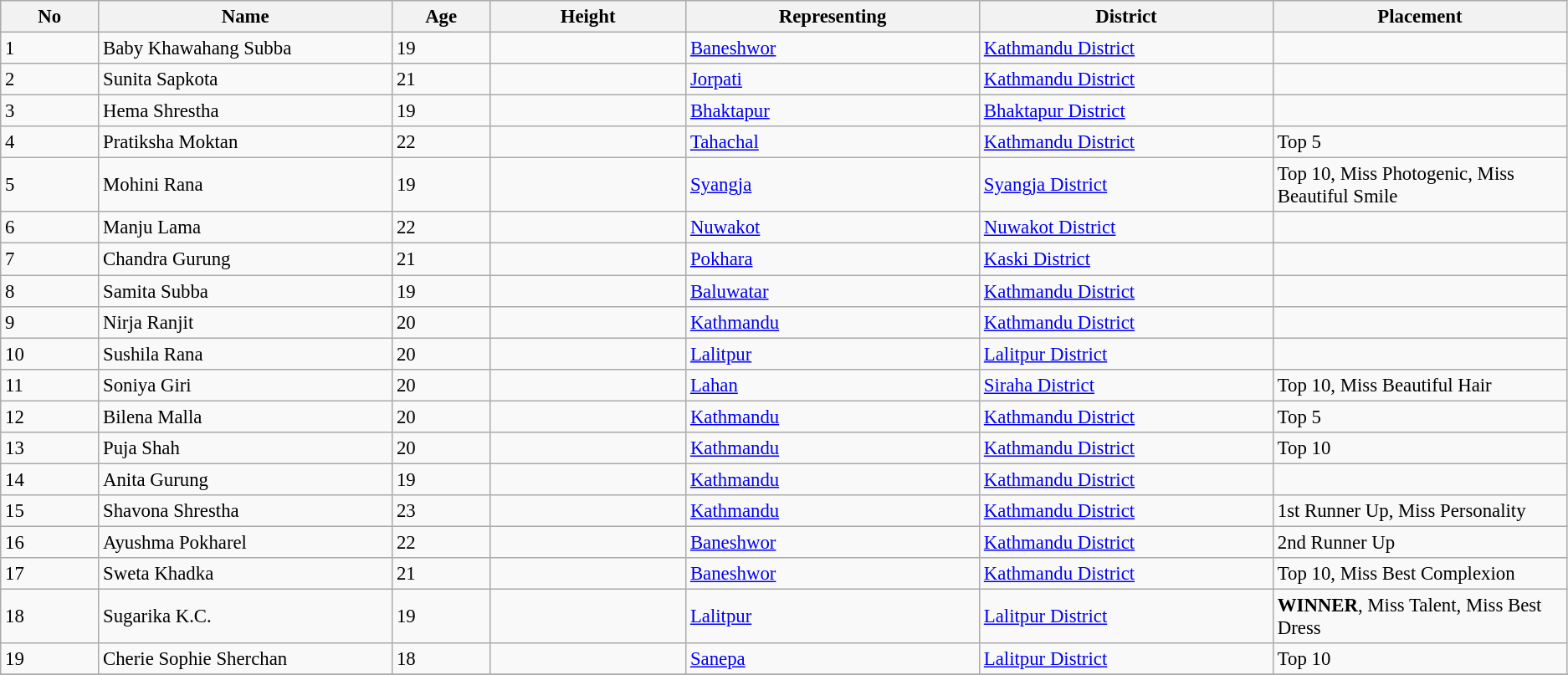<table class="wikitable sortable" style="font-size: 95%;">
<tr>
<th width="05%">No</th>
<th width="15%">Name</th>
<th width="05%">Age</th>
<th width="10%">Height</th>
<th width="15%">Representing</th>
<th width="15%">District</th>
<th width="15%">Placement</th>
</tr>
<tr>
<td>1</td>
<td>Baby Khawahang Subba</td>
<td>19</td>
<td></td>
<td><a href='#'>Baneshwor</a></td>
<td><a href='#'>Kathmandu District</a></td>
<td></td>
</tr>
<tr>
<td>2</td>
<td>Sunita Sapkota</td>
<td>21</td>
<td></td>
<td><a href='#'>Jorpati</a></td>
<td><a href='#'>Kathmandu District</a></td>
<td></td>
</tr>
<tr>
<td>3</td>
<td>Hema Shrestha</td>
<td>19</td>
<td></td>
<td><a href='#'>Bhaktapur</a></td>
<td><a href='#'>Bhaktapur District</a></td>
<td></td>
</tr>
<tr>
<td>4</td>
<td>Pratiksha Moktan</td>
<td>22</td>
<td></td>
<td><a href='#'>Tahachal</a></td>
<td><a href='#'>Kathmandu District</a></td>
<td>Top 5</td>
</tr>
<tr>
<td>5</td>
<td>Mohini Rana</td>
<td>19</td>
<td></td>
<td><a href='#'>Syangja</a></td>
<td><a href='#'>Syangja District</a></td>
<td>Top 10, Miss Photogenic, Miss Beautiful Smile</td>
</tr>
<tr>
<td>6</td>
<td>Manju Lama</td>
<td>22</td>
<td></td>
<td><a href='#'>Nuwakot</a></td>
<td><a href='#'>Nuwakot District</a></td>
<td></td>
</tr>
<tr>
<td>7</td>
<td>Chandra Gurung</td>
<td>21</td>
<td></td>
<td><a href='#'>Pokhara</a></td>
<td><a href='#'>Kaski District</a></td>
<td></td>
</tr>
<tr>
<td>8</td>
<td>Samita Subba</td>
<td>19</td>
<td></td>
<td><a href='#'>Baluwatar</a></td>
<td><a href='#'>Kathmandu District</a></td>
<td></td>
</tr>
<tr>
<td>9</td>
<td>Nirja Ranjit</td>
<td>20</td>
<td></td>
<td><a href='#'>Kathmandu</a></td>
<td><a href='#'>Kathmandu District</a></td>
<td></td>
</tr>
<tr>
<td>10</td>
<td>Sushila Rana</td>
<td>20</td>
<td></td>
<td><a href='#'>Lalitpur</a></td>
<td><a href='#'>Lalitpur District</a></td>
<td></td>
</tr>
<tr>
<td>11</td>
<td>Soniya Giri</td>
<td>20</td>
<td></td>
<td><a href='#'>Lahan</a></td>
<td><a href='#'>Siraha District</a></td>
<td>Top 10, Miss Beautiful Hair</td>
</tr>
<tr>
<td>12</td>
<td>Bilena Malla</td>
<td>20</td>
<td></td>
<td><a href='#'>Kathmandu</a></td>
<td><a href='#'>Kathmandu District</a></td>
<td>Top 5</td>
</tr>
<tr>
<td>13</td>
<td>Puja Shah</td>
<td>20</td>
<td></td>
<td><a href='#'>Kathmandu</a></td>
<td><a href='#'>Kathmandu District</a></td>
<td>Top 10</td>
</tr>
<tr>
<td>14</td>
<td>Anita Gurung</td>
<td>19</td>
<td></td>
<td><a href='#'>Kathmandu</a></td>
<td><a href='#'>Kathmandu District</a></td>
<td></td>
</tr>
<tr>
<td>15</td>
<td>Shavona Shrestha</td>
<td>23</td>
<td></td>
<td><a href='#'>Kathmandu</a></td>
<td><a href='#'>Kathmandu District</a></td>
<td>1st Runner Up, Miss Personality</td>
</tr>
<tr>
<td>16</td>
<td>Ayushma Pokharel</td>
<td>22</td>
<td></td>
<td><a href='#'>Baneshwor</a></td>
<td><a href='#'>Kathmandu District</a></td>
<td>2nd Runner Up</td>
</tr>
<tr>
<td>17</td>
<td>Sweta Khadka</td>
<td>21</td>
<td></td>
<td><a href='#'>Baneshwor</a></td>
<td><a href='#'>Kathmandu District</a></td>
<td>Top 10,  Miss Best Complexion</td>
</tr>
<tr>
<td>18</td>
<td>Sugarika K.C.</td>
<td>19</td>
<td></td>
<td><a href='#'>Lalitpur</a></td>
<td><a href='#'>Lalitpur District</a></td>
<td><strong>WINNER</strong>, Miss Talent, Miss Best Dress</td>
</tr>
<tr>
<td>19</td>
<td>Cherie Sophie Sherchan</td>
<td>18</td>
<td></td>
<td><a href='#'>Sanepa</a></td>
<td><a href='#'>Lalitpur District</a></td>
<td>Top 10</td>
</tr>
<tr>
</tr>
</table>
